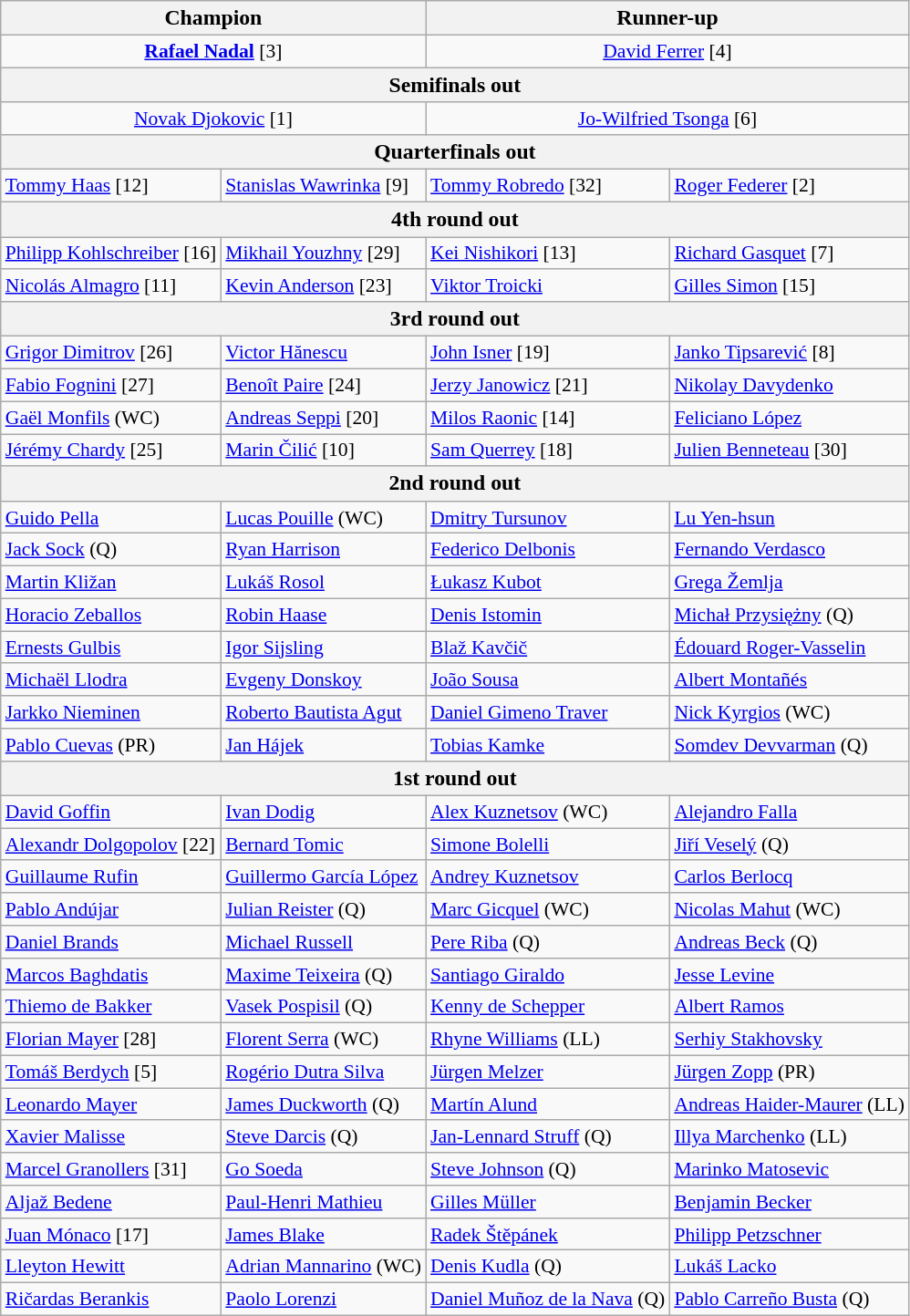<table class="wikitable collapsible collapsed" style="font-size:90%">
<tr style="font-size:110%">
<th colspan="2"><strong>Champion</strong></th>
<th colspan="2">Runner-up</th>
</tr>
<tr style="text-align:center;">
<td colspan="2"><strong> <a href='#'>Rafael Nadal</a></strong> [3]</td>
<td colspan="2"> <a href='#'>David Ferrer</a> [4]</td>
</tr>
<tr style="font-size:110%">
<th colspan="4">Semifinals out</th>
</tr>
<tr style="text-align:center;">
<td colspan="2"> <a href='#'>Novak Djokovic</a> [1]</td>
<td colspan="2"> <a href='#'>Jo-Wilfried Tsonga</a> [6]</td>
</tr>
<tr style="font-size:110%">
<th colspan="4">Quarterfinals out</th>
</tr>
<tr>
<td> <a href='#'>Tommy Haas</a> [12]</td>
<td> <a href='#'>Stanislas Wawrinka</a> [9]</td>
<td> <a href='#'>Tommy Robredo</a> [32]</td>
<td> <a href='#'>Roger Federer</a> [2]</td>
</tr>
<tr style="font-size:110%">
<th colspan="4">4th round out</th>
</tr>
<tr>
<td> <a href='#'>Philipp Kohlschreiber</a> [16]</td>
<td> <a href='#'>Mikhail Youzhny</a> [29]</td>
<td> <a href='#'>Kei Nishikori</a> [13]</td>
<td> <a href='#'>Richard Gasquet</a> [7]</td>
</tr>
<tr>
<td> <a href='#'>Nicolás Almagro</a> [11]</td>
<td> <a href='#'>Kevin Anderson</a> [23]</td>
<td> <a href='#'>Viktor Troicki</a></td>
<td> <a href='#'>Gilles Simon</a> [15]</td>
</tr>
<tr style="font-size:110%">
<th colspan="4">3rd round out</th>
</tr>
<tr>
<td> <a href='#'>Grigor Dimitrov</a> [26]</td>
<td> <a href='#'>Victor Hănescu</a></td>
<td> <a href='#'>John Isner</a> [19]</td>
<td> <a href='#'>Janko Tipsarević</a> [8]</td>
</tr>
<tr>
<td> <a href='#'>Fabio Fognini</a> [27]</td>
<td> <a href='#'>Benoît Paire</a> [24]</td>
<td> <a href='#'>Jerzy Janowicz</a> [21]</td>
<td> <a href='#'>Nikolay Davydenko</a></td>
</tr>
<tr>
<td> <a href='#'>Gaël Monfils</a> (WC)</td>
<td> <a href='#'>Andreas Seppi</a> [20]</td>
<td> <a href='#'>Milos Raonic</a> [14]</td>
<td> <a href='#'>Feliciano López</a></td>
</tr>
<tr>
<td> <a href='#'>Jérémy Chardy</a> [25]</td>
<td> <a href='#'>Marin Čilić</a> [10]</td>
<td> <a href='#'>Sam Querrey</a> [18]</td>
<td> <a href='#'>Julien Benneteau</a> [30]</td>
</tr>
<tr style="font-size:110%">
<th colspan="4">2nd round out</th>
</tr>
<tr>
<td> <a href='#'>Guido Pella</a></td>
<td> <a href='#'>Lucas Pouille</a> (WC)</td>
<td> <a href='#'>Dmitry Tursunov</a></td>
<td> <a href='#'>Lu Yen-hsun</a></td>
</tr>
<tr>
<td> <a href='#'>Jack Sock</a> (Q)</td>
<td> <a href='#'>Ryan Harrison</a></td>
<td> <a href='#'>Federico Delbonis</a></td>
<td> <a href='#'>Fernando Verdasco</a></td>
</tr>
<tr>
<td> <a href='#'>Martin Kližan</a></td>
<td> <a href='#'>Lukáš Rosol</a></td>
<td> <a href='#'>Łukasz Kubot</a></td>
<td> <a href='#'>Grega Žemlja</a></td>
</tr>
<tr>
<td> <a href='#'>Horacio Zeballos</a></td>
<td> <a href='#'>Robin Haase</a></td>
<td> <a href='#'>Denis Istomin</a></td>
<td> <a href='#'>Michał Przysiężny</a> (Q)</td>
</tr>
<tr>
<td> <a href='#'>Ernests Gulbis</a></td>
<td> <a href='#'>Igor Sijsling</a></td>
<td> <a href='#'>Blaž Kavčič</a></td>
<td> <a href='#'>Édouard Roger-Vasselin</a></td>
</tr>
<tr>
<td> <a href='#'>Michaël Llodra</a></td>
<td> <a href='#'>Evgeny Donskoy</a></td>
<td> <a href='#'>João Sousa</a></td>
<td> <a href='#'>Albert Montañés</a></td>
</tr>
<tr>
<td> <a href='#'>Jarkko Nieminen</a></td>
<td> <a href='#'>Roberto Bautista Agut</a></td>
<td> <a href='#'>Daniel Gimeno Traver</a></td>
<td> <a href='#'>Nick Kyrgios</a> (WC)</td>
</tr>
<tr>
<td> <a href='#'>Pablo Cuevas</a> (PR)</td>
<td> <a href='#'>Jan Hájek</a></td>
<td> <a href='#'>Tobias Kamke</a></td>
<td> <a href='#'>Somdev Devvarman</a> (Q)</td>
</tr>
<tr style="font-size:110%">
<th colspan="4">1st round out</th>
</tr>
<tr>
<td> <a href='#'>David Goffin</a></td>
<td> <a href='#'>Ivan Dodig</a></td>
<td> <a href='#'>Alex Kuznetsov</a> (WC)</td>
<td> <a href='#'>Alejandro Falla</a></td>
</tr>
<tr>
<td> <a href='#'>Alexandr Dolgopolov</a> [22]</td>
<td> <a href='#'>Bernard Tomic</a></td>
<td> <a href='#'>Simone Bolelli</a></td>
<td> <a href='#'>Jiří Veselý</a> (Q)</td>
</tr>
<tr>
<td> <a href='#'>Guillaume Rufin</a></td>
<td> <a href='#'>Guillermo García López</a></td>
<td> <a href='#'>Andrey Kuznetsov</a></td>
<td> <a href='#'>Carlos Berlocq</a></td>
</tr>
<tr>
<td> <a href='#'>Pablo Andújar</a></td>
<td> <a href='#'>Julian Reister</a> (Q)</td>
<td> <a href='#'>Marc Gicquel</a> (WC)</td>
<td> <a href='#'>Nicolas Mahut</a> (WC)</td>
</tr>
<tr>
<td> <a href='#'>Daniel Brands</a></td>
<td> <a href='#'>Michael Russell</a></td>
<td> <a href='#'>Pere Riba</a> (Q)</td>
<td> <a href='#'>Andreas Beck</a> (Q)</td>
</tr>
<tr>
<td> <a href='#'>Marcos Baghdatis</a></td>
<td> <a href='#'>Maxime Teixeira</a> (Q)</td>
<td> <a href='#'>Santiago Giraldo</a></td>
<td> <a href='#'>Jesse Levine</a></td>
</tr>
<tr>
<td> <a href='#'>Thiemo de Bakker</a></td>
<td> <a href='#'>Vasek Pospisil</a> (Q)</td>
<td> <a href='#'>Kenny de Schepper</a></td>
<td> <a href='#'>Albert Ramos</a></td>
</tr>
<tr>
<td> <a href='#'>Florian Mayer</a> [28]</td>
<td> <a href='#'>Florent Serra</a> (WC)</td>
<td> <a href='#'>Rhyne Williams</a> (LL)</td>
<td> <a href='#'>Serhiy Stakhovsky</a></td>
</tr>
<tr>
<td> <a href='#'>Tomáš Berdych</a> [5]</td>
<td> <a href='#'>Rogério Dutra Silva</a></td>
<td> <a href='#'>Jürgen Melzer</a></td>
<td> <a href='#'>Jürgen Zopp</a> (PR)</td>
</tr>
<tr>
<td> <a href='#'>Leonardo Mayer</a></td>
<td> <a href='#'>James Duckworth</a> (Q)</td>
<td> <a href='#'>Martín Alund</a></td>
<td> <a href='#'>Andreas Haider-Maurer</a> (LL)</td>
</tr>
<tr>
<td> <a href='#'>Xavier Malisse</a></td>
<td> <a href='#'>Steve Darcis</a> (Q)</td>
<td> <a href='#'>Jan-Lennard Struff</a> (Q)</td>
<td> <a href='#'>Illya Marchenko</a> (LL)</td>
</tr>
<tr>
<td> <a href='#'>Marcel Granollers</a> [31]</td>
<td> <a href='#'>Go Soeda</a></td>
<td> <a href='#'>Steve Johnson</a> (Q)</td>
<td> <a href='#'>Marinko Matosevic</a></td>
</tr>
<tr>
<td> <a href='#'>Aljaž Bedene</a></td>
<td> <a href='#'>Paul-Henri Mathieu</a></td>
<td> <a href='#'>Gilles Müller</a></td>
<td> <a href='#'>Benjamin Becker</a></td>
</tr>
<tr>
<td> <a href='#'>Juan Mónaco</a> [17]</td>
<td> <a href='#'>James Blake</a></td>
<td> <a href='#'>Radek Štěpánek</a></td>
<td> <a href='#'>Philipp Petzschner</a></td>
</tr>
<tr>
<td> <a href='#'>Lleyton Hewitt</a></td>
<td> <a href='#'>Adrian Mannarino</a> (WC)</td>
<td> <a href='#'>Denis Kudla</a> (Q)</td>
<td> <a href='#'>Lukáš Lacko</a></td>
</tr>
<tr>
<td> <a href='#'>Ričardas Berankis</a></td>
<td> <a href='#'>Paolo Lorenzi</a></td>
<td> <a href='#'>Daniel Muñoz de la Nava</a> (Q)</td>
<td> <a href='#'>Pablo Carreño Busta</a> (Q)</td>
</tr>
</table>
